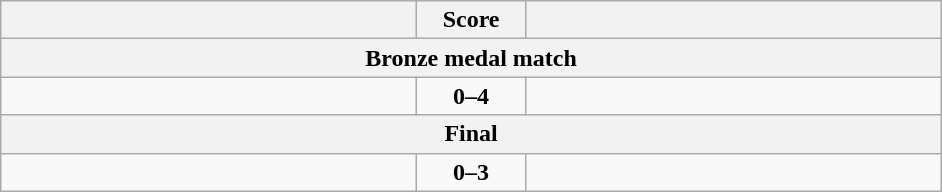<table class="wikitable" style="text-align: left;">
<tr>
<th align="right" width="270"></th>
<th width="65">Score</th>
<th align="left" width="270"></th>
</tr>
<tr>
<th colspan="3">Bronze medal match</th>
</tr>
<tr>
<td></td>
<td align=center><strong>0–4</strong></td>
<td><strong></strong></td>
</tr>
<tr>
<th colspan="3">Final</th>
</tr>
<tr>
<td></td>
<td align=center><strong>0–3</strong></td>
<td><strong></strong></td>
</tr>
</table>
